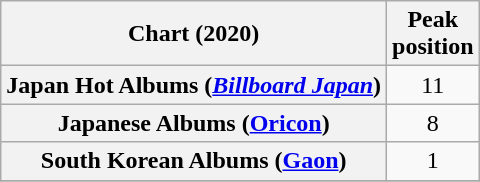<table class="wikitable sortable plainrowheaders" style="text-align:center">
<tr>
<th scope="col">Chart (2020)</th>
<th scope="col">Peak<br>position</th>
</tr>
<tr>
<th scope="row">Japan Hot Albums (<em><a href='#'>Billboard Japan</a></em>)</th>
<td>11</td>
</tr>
<tr>
<th scope="row">Japanese Albums (<a href='#'>Oricon</a>)</th>
<td>8</td>
</tr>
<tr>
<th scope="row">South Korean Albums (<a href='#'>Gaon</a>)</th>
<td>1</td>
</tr>
<tr>
</tr>
</table>
